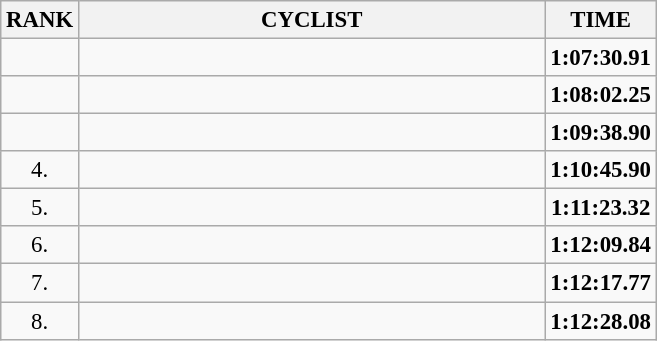<table class="wikitable" style="font-size:95%;">
<tr>
<th>RANK</th>
<th align="left" style="width: 20em">CYCLIST</th>
<th>TIME</th>
</tr>
<tr>
<td align="center"></td>
<td></td>
<td align="center"><strong>1:07:30.91</strong></td>
</tr>
<tr>
<td align="center"></td>
<td></td>
<td align="center"><strong>1:08:02.25</strong></td>
</tr>
<tr>
<td align="center"></td>
<td></td>
<td align="center"><strong>1:09:38.90</strong></td>
</tr>
<tr>
<td align="center">4.</td>
<td></td>
<td align="center"><strong>1:10:45.90</strong></td>
</tr>
<tr>
<td align="center">5.</td>
<td></td>
<td align="center"><strong>1:11:23.32</strong></td>
</tr>
<tr>
<td align="center">6.</td>
<td></td>
<td align="center"><strong>1:12:09.84</strong></td>
</tr>
<tr>
<td align="center">7.</td>
<td></td>
<td align="center"><strong>1:12:17.77</strong></td>
</tr>
<tr>
<td align="center">8.</td>
<td></td>
<td align="center"><strong>1:12:28.08</strong></td>
</tr>
</table>
